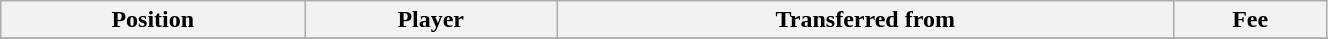<table class="wikitable sortable" style="width:70%; text-align:center; font-size:100%; text-align:left;">
<tr>
<th>Position</th>
<th>Player</th>
<th>Transferred from</th>
<th>Fee</th>
</tr>
<tr>
</tr>
</table>
